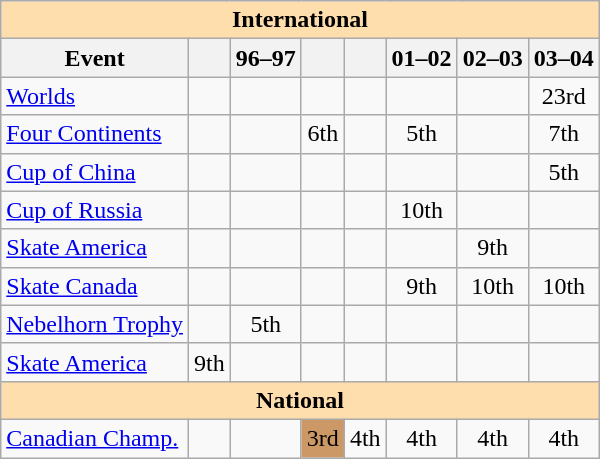<table class="wikitable" style="text-align:center">
<tr>
<th style="background-color: #ffdead; " colspan=8 align=center>International</th>
</tr>
<tr>
<th>Event</th>
<th></th>
<th>96–97</th>
<th></th>
<th></th>
<th>01–02</th>
<th>02–03</th>
<th>03–04</th>
</tr>
<tr>
<td align=left><a href='#'>Worlds</a></td>
<td></td>
<td></td>
<td></td>
<td></td>
<td></td>
<td></td>
<td>23rd</td>
</tr>
<tr>
<td align=left><a href='#'>Four Continents</a></td>
<td></td>
<td></td>
<td>6th</td>
<td></td>
<td>5th</td>
<td></td>
<td>7th</td>
</tr>
<tr>
<td align=left> <a href='#'>Cup of China</a></td>
<td></td>
<td></td>
<td></td>
<td></td>
<td></td>
<td></td>
<td>5th</td>
</tr>
<tr>
<td align=left> <a href='#'>Cup of Russia</a></td>
<td></td>
<td></td>
<td></td>
<td></td>
<td>10th</td>
<td></td>
<td></td>
</tr>
<tr>
<td align=left>  <a href='#'>Skate America</a></td>
<td></td>
<td></td>
<td></td>
<td></td>
<td></td>
<td>9th</td>
<td></td>
</tr>
<tr>
<td align=left>  <a href='#'>Skate Canada</a></td>
<td></td>
<td></td>
<td></td>
<td></td>
<td>9th</td>
<td>10th</td>
<td>10th</td>
</tr>
<tr>
<td align=left><a href='#'>Nebelhorn Trophy</a></td>
<td></td>
<td>5th</td>
<td></td>
<td></td>
<td></td>
<td></td>
<td></td>
</tr>
<tr>
<td align=left><a href='#'>Skate America</a></td>
<td>9th</td>
<td></td>
<td></td>
<td></td>
<td></td>
<td></td>
<td></td>
</tr>
<tr>
<th style="background-color: #ffdead; " colspan=8 align=center>National</th>
</tr>
<tr>
<td align=left><a href='#'>Canadian Champ.</a></td>
<td></td>
<td></td>
<td bgcolor=cc9966>3rd</td>
<td>4th</td>
<td>4th</td>
<td>4th</td>
<td>4th</td>
</tr>
</table>
